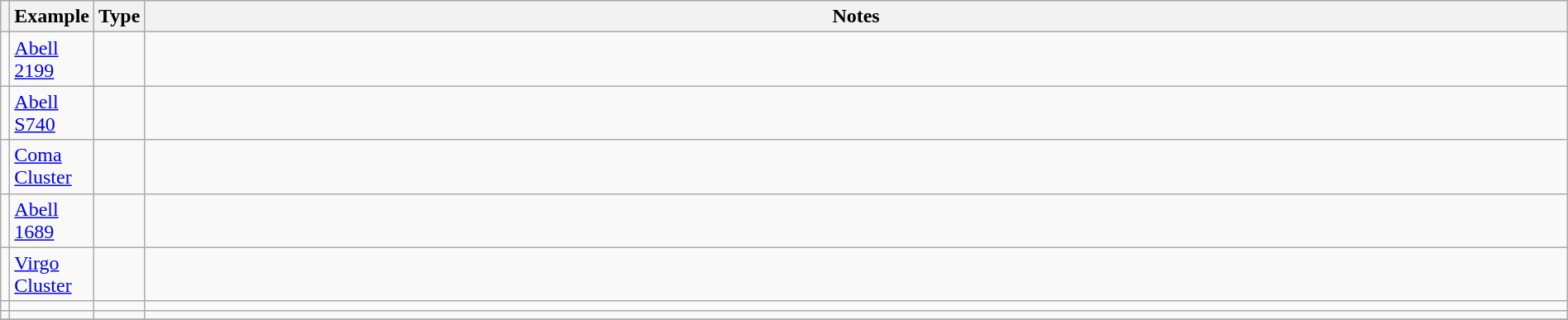<table class=wikitable width=100%>
<tr>
<th></th>
<th>Example</th>
<th>Type</th>
<th width=100%>Notes</th>
</tr>
<tr>
<td></td>
<td><a href='#'>Abell 2199</a></td>
<td></td>
<td></td>
</tr>
<tr>
<td></td>
<td><a href='#'>Abell S740</a></td>
<td></td>
<td></td>
</tr>
<tr>
<td></td>
<td><a href='#'>Coma Cluster</a></td>
<td></td>
<td></td>
</tr>
<tr>
<td></td>
<td><a href='#'>Abell 1689</a></td>
<td></td>
<td></td>
</tr>
<tr>
<td></td>
<td><a href='#'>Virgo Cluster</a></td>
<td></td>
<td></td>
</tr>
<tr>
<td></td>
<td></td>
<td></td>
<td></td>
</tr>
<tr>
<td></td>
<td></td>
<td></td>
<td></td>
</tr>
<tr>
</tr>
</table>
